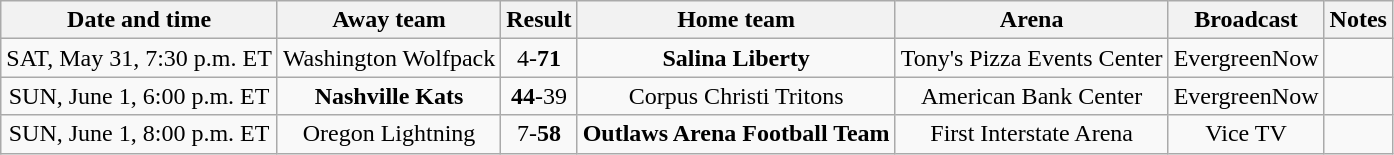<table class="wikitable" style="text-align:center;">
<tr>
<th>Date and time</th>
<th>Away team</th>
<th>Result</th>
<th>Home team</th>
<th>Arena</th>
<th>Broadcast</th>
<th>Notes</th>
</tr>
<tr>
<td>SAT, May 31, 7:30 p.m. ET</td>
<td>Washington Wolfpack</td>
<td>4-<strong>71</strong></td>
<td><strong>Salina Liberty</strong></td>
<td>Tony's Pizza Events Center</td>
<td>EvergreenNow</td>
<td></td>
</tr>
<tr>
<td>SUN, June 1, 6:00 p.m. ET</td>
<td><strong>Nashville Kats</strong></td>
<td><strong>44</strong>-39</td>
<td>Corpus Christi Tritons</td>
<td>American Bank Center</td>
<td>EvergreenNow</td>
<td></td>
</tr>
<tr>
<td>SUN, June 1, 8:00 p.m. ET</td>
<td>Oregon Lightning</td>
<td>7-<strong>58</strong></td>
<td><strong>Outlaws Arena Football Team</strong></td>
<td>First Interstate Arena</td>
<td>Vice TV</td>
<td></td>
</tr>
</table>
